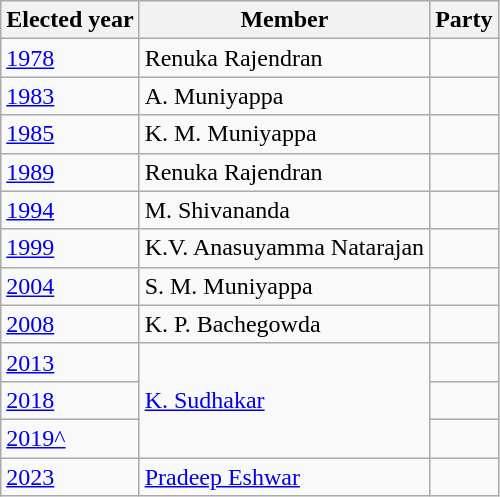<table class="wikitable sortable">
<tr>
<th>Elected year</th>
<th>Member</th>
<th colspan=2>Party</th>
</tr>
<tr>
<td><a href='#'>1978</a></td>
<td>Renuka Rajendran</td>
<td></td>
</tr>
<tr>
<td><a href='#'>1983</a></td>
<td>A. Muniyappa</td>
<td></td>
</tr>
<tr>
<td><a href='#'>1985</a></td>
<td>K. M. Muniyappa</td>
<td></td>
</tr>
<tr>
<td><a href='#'>1989</a></td>
<td>Renuka Rajendran</td>
<td></td>
</tr>
<tr>
<td><a href='#'>1994</a></td>
<td>M. Shivananda</td>
<td></td>
</tr>
<tr>
<td><a href='#'>1999</a></td>
<td>K.V. Anasuyamma Natarajan</td>
<td></td>
</tr>
<tr>
<td><a href='#'>2004</a></td>
<td>S. M. Muniyappa</td>
</tr>
<tr>
<td><a href='#'>2008</a></td>
<td>K. P. Bachegowda</td>
<td></td>
</tr>
<tr>
<td><a href='#'>2013</a></td>
<td rowspan="3"><a href='#'>K. Sudhakar</a></td>
<td></td>
</tr>
<tr>
<td><a href='#'>2018</a></td>
</tr>
<tr>
<td><a href='#'>2019^</a></td>
<td></td>
</tr>
<tr>
<td><a href='#'>2023</a></td>
<td><a href='#'>Pradeep Eshwar</a></td>
<td></td>
</tr>
</table>
